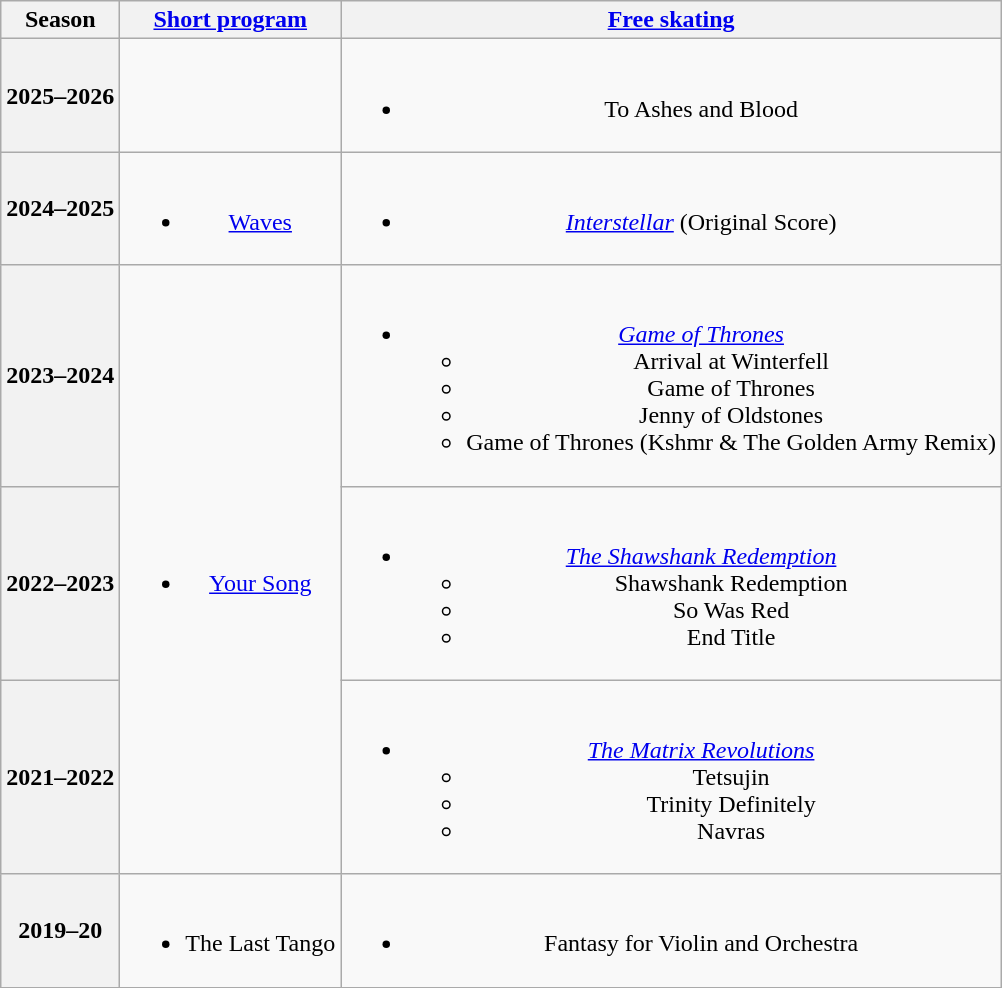<table class=wikitable style=text-align:center>
<tr>
<th>Season</th>
<th><a href='#'>Short program</a></th>
<th><a href='#'>Free skating</a></th>
</tr>
<tr>
<th>2025–2026 <br> </th>
<td></td>
<td><br><ul><li>To Ashes and Blood <br> </li></ul></td>
</tr>
<tr>
<th>2024–2025 <br> </th>
<td><br><ul><li><a href='#'>Waves</a> <br> </li></ul></td>
<td><br><ul><li><em><a href='#'>Interstellar</a></em> (Original Score) <br> </li></ul></td>
</tr>
<tr>
<th>2023–2024 <br> </th>
<td rowspan=3><br><ul><li><a href='#'>Your Song</a> <br> </li></ul></td>
<td><br><ul><li><em><a href='#'>Game of Thrones</a></em><ul><li>Arrival at Winterfell</li><li>Game of Thrones</li><li>Jenny of Oldstones</li><li>Game of Thrones (Kshmr & The Golden Army Remix) <br> </li></ul></li></ul></td>
</tr>
<tr>
<th>2022–2023 <br> </th>
<td><br><ul><li><em><a href='#'>The Shawshank Redemption</a></em><ul><li>Shawshank Redemption</li><li>So Was Red</li><li>End Title <br> </li></ul></li></ul></td>
</tr>
<tr>
<th>2021–2022 <br> </th>
<td><br><ul><li><em><a href='#'>The Matrix Revolutions</a></em><ul><li>Tetsujin</li><li>Trinity Definitely</li><li>Navras <br></li></ul></li></ul></td>
</tr>
<tr>
<th>2019–20 <br> </th>
<td><br><ul><li>The Last Tango <br> </li></ul></td>
<td><br><ul><li>Fantasy for Violin and Orchestra <br> </li></ul></td>
</tr>
</table>
